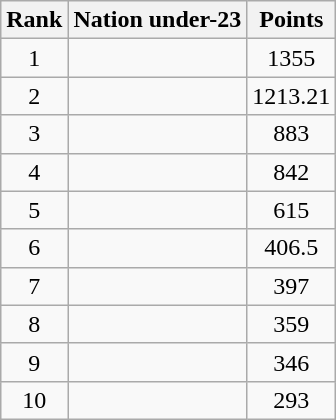<table class="wikitable sortable">
<tr>
<th>Rank</th>
<th>Nation under-23</th>
<th>Points</th>
</tr>
<tr>
<td align=center>1</td>
<td></td>
<td align=center>1355</td>
</tr>
<tr>
<td align=center>2</td>
<td></td>
<td align=center>1213.21</td>
</tr>
<tr>
<td align=center>3</td>
<td></td>
<td align=center>883</td>
</tr>
<tr>
<td align=center>4</td>
<td></td>
<td align=center>842</td>
</tr>
<tr>
<td align=center>5</td>
<td></td>
<td align=center>615</td>
</tr>
<tr>
<td align=center>6</td>
<td></td>
<td align=center>406.5</td>
</tr>
<tr>
<td align=center>7</td>
<td></td>
<td align=center>397</td>
</tr>
<tr>
<td align=center>8</td>
<td></td>
<td align=center>359</td>
</tr>
<tr>
<td align=center>9</td>
<td></td>
<td align=center>346</td>
</tr>
<tr>
<td align=center>10</td>
<td></td>
<td align=center>293</td>
</tr>
</table>
